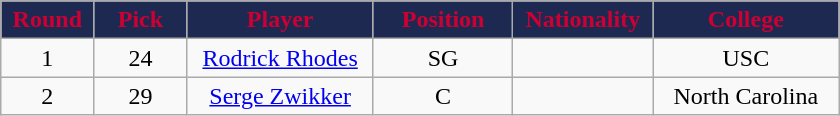<table class="wikitable sortable sortable">
<tr>
<th style="background:#1D2951; color:#C03" width="10%">Round</th>
<th style="background:#1D2951; color:#C03" width="10%">Pick</th>
<th style="background:#1D2951; color:#C03" width="20%">Player</th>
<th style="background:#1D2951; color:#C03" width="15%">Position</th>
<th style="background:#1D2951; color:#C03" width="15%">Nationality</th>
<th style="background:#1D2951; color:#C03" width="20%">College</th>
</tr>
<tr style="text-align: center">
<td>1</td>
<td>24</td>
<td><a href='#'>Rodrick Rhodes</a></td>
<td>SG</td>
<td></td>
<td>USC</td>
</tr>
<tr style="text-align: center">
<td>2</td>
<td>29</td>
<td><a href='#'>Serge Zwikker</a></td>
<td>C</td>
<td></td>
<td>North Carolina</td>
</tr>
</table>
